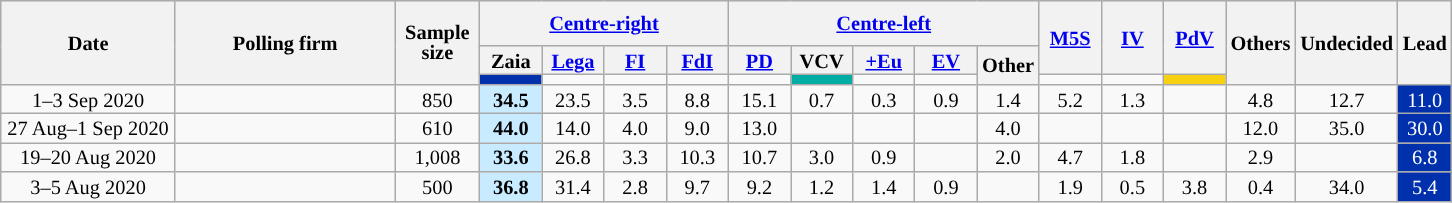<table class="wikitable collapsible collapsed" style="text-align:center;font-size:85%;line-height:13px">
<tr style="height:30px; background-color:#E9E9E9">
<th style="width:110px;" rowspan="3">Date</th>
<th style="width:140px;" rowspan="3">Polling firm</th>
<th style="width:50px;" rowspan="3">Sample size</th>
<th colspan="4" style="width:35px;"><a href='#'>Centre-right</a></th>
<th colspan="5" style="width:35px;"><a href='#'>Centre-left</a></th>
<th rowspan="2" style="width:35px;"><a href='#'>M5S</a></th>
<th rowspan="2" style="width:35px;"><a href='#'>IV</a></th>
<th rowspan="2" style="width:35px;"><a href='#'>PdV</a></th>
<th style="width:35px;" rowspan="3">Others</th>
<th style="width:35px;" rowspan="3">Undecided</th>
<th style="width:25px;" rowspan="3">Lead</th>
</tr>
<tr>
<th style="width:35px;">Zaia</th>
<th style="width:35px;"><a href='#'>Lega</a></th>
<th style="width:35px;"><a href='#'>FI</a></th>
<th style="width:35px;"><a href='#'>FdI</a></th>
<th style="width:35px;"><a href='#'>PD</a></th>
<th style="width:35px;">VCV</th>
<th style="width:35px;"><a href='#'>+Eu</a></th>
<th style="width:35px;"><a href='#'>EV</a></th>
<th rowspan="2" style="width:35px;">Other</th>
</tr>
<tr>
<td bgcolor="#0030AB"></td>
<td></td>
<td></td>
<td></td>
<td></td>
<td bgcolor="#00ADA4"></td>
<td></td>
<td></td>
<td></td>
<td></td>
<td bgcolor="#F7D10F"></td>
</tr>
<tr>
<td>1–3 Sep 2020</td>
<td></td>
<td>850</td>
<td style="background:#C8EBFF"><strong>34.5</strong></td>
<td>23.5</td>
<td>3.5</td>
<td>8.8</td>
<td>15.1</td>
<td>0.7</td>
<td>0.3</td>
<td>0.9</td>
<td>1.4</td>
<td>5.2</td>
<td>1.3</td>
<td></td>
<td>4.8</td>
<td>12.7</td>
<td style="background:#0030AB; color:white;">11.0</td>
</tr>
<tr>
<td>27 Aug–1 Sep 2020</td>
<td></td>
<td>610</td>
<td style="background:#C8EBFF"><strong>44.0</strong></td>
<td>14.0</td>
<td>4.0</td>
<td>9.0</td>
<td>13.0</td>
<td></td>
<td></td>
<td></td>
<td>4.0</td>
<td></td>
<td></td>
<td></td>
<td>12.0</td>
<td>35.0</td>
<td style="background:#0030AB; color:white;">30.0</td>
</tr>
<tr>
<td>19–20 Aug 2020</td>
<td></td>
<td>1,008</td>
<td style="background:#C8EBFF"><strong>33.6</strong></td>
<td>26.8</td>
<td>3.3</td>
<td>10.3</td>
<td>10.7</td>
<td>3.0</td>
<td>0.9</td>
<td></td>
<td>2.0</td>
<td>4.7</td>
<td>1.8</td>
<td></td>
<td>2.9</td>
<td></td>
<td style="background:#0030AB; color:white;">6.8</td>
</tr>
<tr>
<td>3–5 Aug 2020</td>
<td></td>
<td>500</td>
<td style="background:#C8EBFF"><strong>36.8</strong></td>
<td>31.4</td>
<td>2.8</td>
<td>9.7</td>
<td>9.2</td>
<td>1.2</td>
<td>1.4</td>
<td>0.9</td>
<td></td>
<td>1.9</td>
<td>0.5</td>
<td>3.8</td>
<td>0.4</td>
<td>34.0</td>
<td style="background:#0030AB; color:white;">5.4</td>
</tr>
</table>
